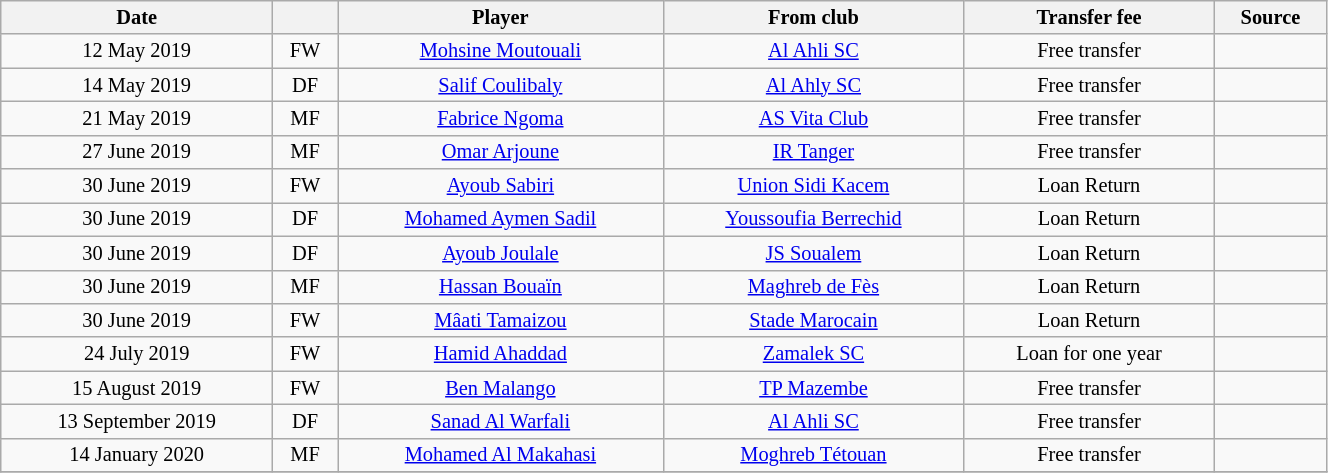<table class="wikitable sortable" style="width:70%; text-align:center; font-size:85%; text-align:centre;">
<tr>
<th>Date</th>
<th></th>
<th>Player</th>
<th>From club</th>
<th>Transfer fee</th>
<th>Source</th>
</tr>
<tr>
<td>12 May 2019</td>
<td>FW</td>
<td> <a href='#'>Mohsine Moutouali</a></td>
<td> <a href='#'>Al Ahli SC</a></td>
<td>Free transfer</td>
<td></td>
</tr>
<tr>
<td>14 May 2019</td>
<td>DF</td>
<td> <a href='#'>Salif Coulibaly</a></td>
<td> <a href='#'>Al Ahly SC</a></td>
<td>Free transfer</td>
<td></td>
</tr>
<tr>
<td>21 May 2019</td>
<td>MF</td>
<td> <a href='#'>Fabrice Ngoma</a></td>
<td> <a href='#'>AS Vita Club</a></td>
<td>Free transfer</td>
<td></td>
</tr>
<tr>
<td>27 June 2019</td>
<td>MF</td>
<td> <a href='#'>Omar Arjoune</a></td>
<td><a href='#'>IR Tanger</a></td>
<td>Free transfer</td>
<td></td>
</tr>
<tr>
<td>30 June 2019</td>
<td>FW</td>
<td> <a href='#'>Ayoub Sabiri</a></td>
<td><a href='#'>Union Sidi Kacem</a></td>
<td>Loan Return</td>
<td></td>
</tr>
<tr>
<td>30 June 2019</td>
<td>DF</td>
<td> <a href='#'>Mohamed Aymen Sadil</a></td>
<td><a href='#'>Youssoufia Berrechid</a></td>
<td>Loan Return</td>
<td></td>
</tr>
<tr>
<td>30 June 2019</td>
<td>DF</td>
<td> <a href='#'>Ayoub Joulale</a></td>
<td><a href='#'>JS Soualem</a></td>
<td>Loan Return</td>
<td></td>
</tr>
<tr>
<td>30 June 2019</td>
<td>MF</td>
<td> <a href='#'>Hassan Bouaïn</a></td>
<td><a href='#'>Maghreb de Fès</a></td>
<td>Loan Return</td>
<td></td>
</tr>
<tr>
<td>30 June 2019</td>
<td>FW</td>
<td> <a href='#'>Mâati Tamaizou</a></td>
<td><a href='#'>Stade Marocain</a></td>
<td>Loan Return</td>
<td></td>
</tr>
<tr>
<td>24 July 2019</td>
<td>FW</td>
<td> <a href='#'>Hamid Ahaddad</a></td>
<td> <a href='#'>Zamalek SC</a></td>
<td>Loan for one year</td>
<td></td>
</tr>
<tr>
<td>15 August 2019</td>
<td>FW</td>
<td> <a href='#'>Ben Malango</a></td>
<td> <a href='#'>TP Mazembe</a></td>
<td>Free transfer</td>
<td></td>
</tr>
<tr>
<td>13 September 2019</td>
<td>DF</td>
<td> <a href='#'>Sanad Al Warfali</a></td>
<td> <a href='#'>Al Ahli SC</a></td>
<td>Free transfer</td>
<td></td>
</tr>
<tr>
<td>14 January 2020</td>
<td>MF</td>
<td> <a href='#'>Mohamed Al Makahasi</a></td>
<td><a href='#'>Moghreb Tétouan</a></td>
<td>Free transfer</td>
<td></td>
</tr>
<tr>
</tr>
</table>
